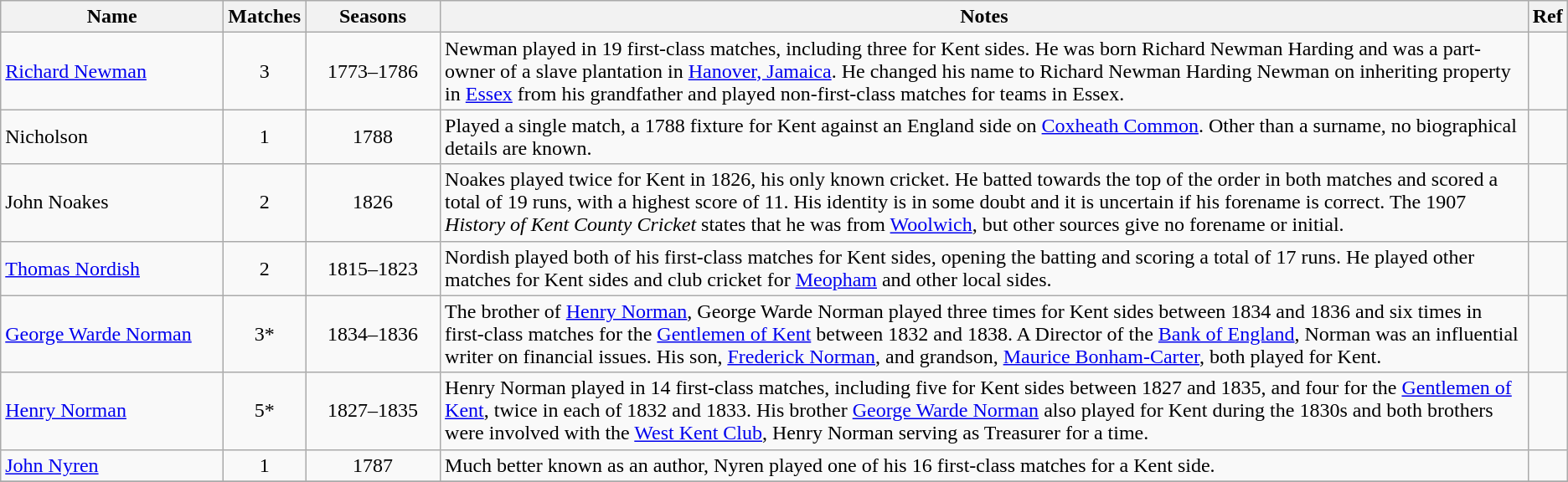<table class="wikitable">
<tr>
<th style="width:170px">Name</th>
<th>Matches</th>
<th style="width: 100px">Seasons</th>
<th>Notes</th>
<th>Ref</th>
</tr>
<tr>
<td><a href='#'>Richard Newman</a></td>
<td align=center>3</td>
<td align=center>1773–1786</td>
<td>Newman played in 19 first-class matches, including three for Kent sides. He was born Richard Newman Harding and was a part-owner of a slave plantation in <a href='#'>Hanover, Jamaica</a>. He changed his name to Richard Newman Harding Newman on inheriting property in <a href='#'>Essex</a> from his grandfather and played non-first-class matches for teams in Essex.</td>
<td></td>
</tr>
<tr>
<td>Nicholson</td>
<td align=center>1</td>
<td align=center>1788</td>
<td>Played a single match, a 1788 fixture for Kent against an England side on <a href='#'>Coxheath Common</a>. Other than a surname, no biographical details are known.</td>
<td></td>
</tr>
<tr>
<td>John Noakes</td>
<td align=center>2</td>
<td align=center>1826</td>
<td>Noakes played twice for Kent in 1826, his only known cricket. He batted towards the top of the order in both matches and scored a total of 19 runs, with a highest score of 11. His identity is in some doubt and it is uncertain if his forename is correct. The 1907 <em>History of Kent County Cricket</em> states that he was from <a href='#'>Woolwich</a>, but other sources give no forename or initial.</td>
<td></td>
</tr>
<tr>
<td><a href='#'>Thomas Nordish</a></td>
<td align=center>2</td>
<td align=center>1815–1823</td>
<td>Nordish played both of his first-class matches for Kent sides, opening the batting and scoring a total of 17 runs. He played other matches for Kent sides and club cricket for <a href='#'>Meopham</a> and other local sides.</td>
<td></td>
</tr>
<tr>
<td><a href='#'>George Warde Norman</a></td>
<td align=center>3*</td>
<td align=center>1834–1836</td>
<td>The brother of <a href='#'>Henry Norman</a>, George Warde Norman played three times for Kent sides between 1834 and 1836 and six times in first-class matches for the <a href='#'>Gentlemen of Kent</a> between 1832 and 1838. A Director of the <a href='#'>Bank of England</a>, Norman was an influential writer on financial issues. His son, <a href='#'>Frederick Norman</a>, and grandson, <a href='#'>Maurice Bonham-Carter</a>, both played for Kent.</td>
<td></td>
</tr>
<tr>
<td><a href='#'>Henry Norman</a></td>
<td align=center>5*</td>
<td align=center>1827–1835</td>
<td>Henry Norman played in 14 first-class matches, including five for Kent sides between 1827 and 1835, and four for the <a href='#'>Gentlemen of Kent</a>, twice in each of 1832 and 1833. His brother <a href='#'>George Warde Norman</a> also played for Kent during the 1830s and both brothers were involved with the <a href='#'>West Kent Club</a>, Henry Norman serving as Treasurer for a time.</td>
<td></td>
</tr>
<tr>
<td><a href='#'>John Nyren</a></td>
<td align=center>1</td>
<td align=center>1787</td>
<td>Much better known as an author, Nyren played one of his 16 first-class matches for a Kent side.</td>
<td></td>
</tr>
<tr>
</tr>
</table>
